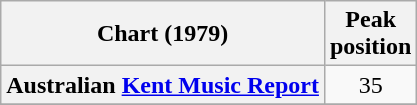<table class="wikitable sortable plainrowheaders">
<tr>
<th>Chart (1979)</th>
<th>Peak<br>position</th>
</tr>
<tr>
<th scope="row">Australian <a href='#'>Kent Music Report</a></th>
<td style="text-align:center;">35</td>
</tr>
<tr>
</tr>
</table>
